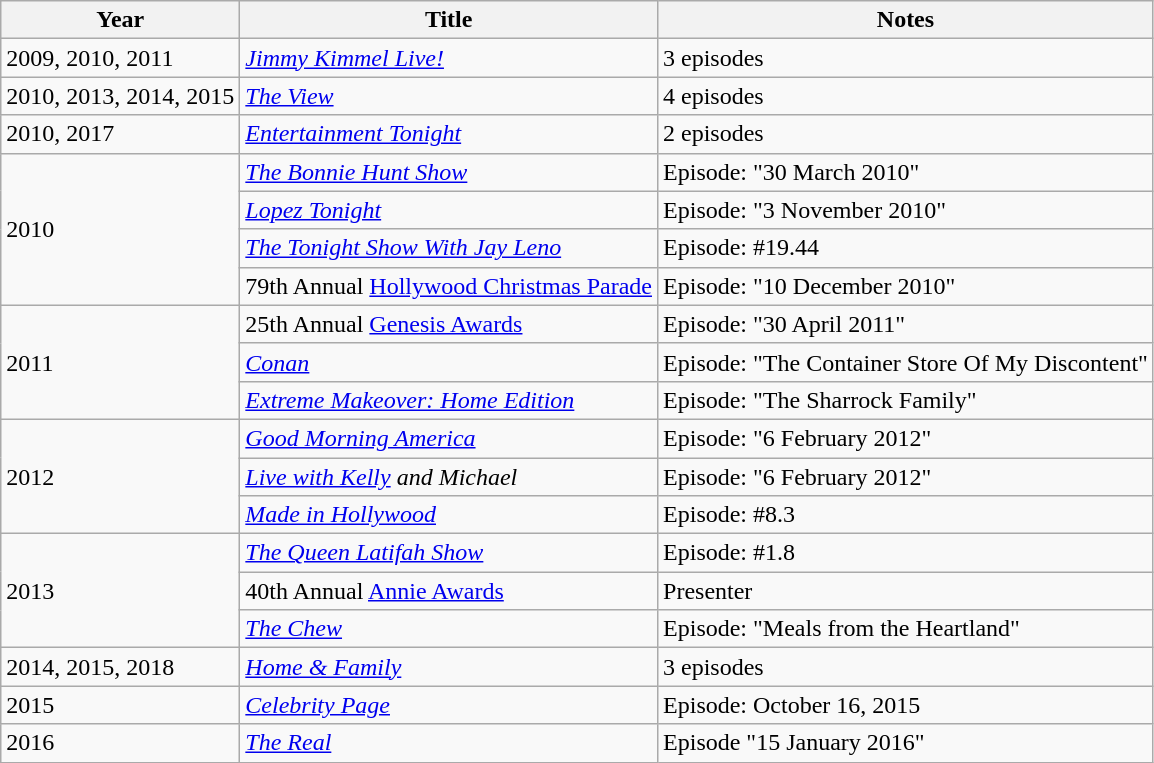<table class="wikitable sortable">
<tr>
<th>Year</th>
<th>Title</th>
<th class="unsortable">Notes</th>
</tr>
<tr>
<td>2009, 2010, 2011</td>
<td><em><a href='#'>Jimmy Kimmel Live!</a></em></td>
<td>3 episodes</td>
</tr>
<tr>
<td>2010, 2013, 2014, 2015</td>
<td><em><a href='#'>The View</a></em></td>
<td>4 episodes</td>
</tr>
<tr>
<td>2010, 2017</td>
<td><em><a href='#'>Entertainment Tonight</a></em></td>
<td>2 episodes</td>
</tr>
<tr>
<td rowspan="4">2010</td>
<td><em><a href='#'>The Bonnie Hunt Show</a></em></td>
<td>Episode: "30 March 2010"</td>
</tr>
<tr>
<td><em><a href='#'>Lopez Tonight</a></em></td>
<td>Episode: "3 November 2010"</td>
</tr>
<tr>
<td><em><a href='#'>The Tonight Show With Jay Leno</a></em></td>
<td>Episode: #19.44</td>
</tr>
<tr>
<td>79th Annual <a href='#'>Hollywood Christmas Parade</a></td>
<td>Episode: "10 December 2010"</td>
</tr>
<tr>
<td rowspan="3">2011</td>
<td>25th Annual <a href='#'>Genesis Awards</a></td>
<td>Episode: "30 April 2011"</td>
</tr>
<tr>
<td><em><a href='#'>Conan</a></em></td>
<td>Episode: "The Container Store Of My Discontent"</td>
</tr>
<tr>
<td><em><a href='#'>Extreme Makeover: Home Edition</a></em></td>
<td>Episode: "The Sharrock Family"</td>
</tr>
<tr>
<td rowspan="3">2012</td>
<td><em><a href='#'>Good Morning America</a></em></td>
<td>Episode: "6 February 2012"</td>
</tr>
<tr>
<td><em><a href='#'>Live with Kelly</a> and Michael</em></td>
<td>Episode: "6 February 2012"</td>
</tr>
<tr>
<td><em><a href='#'>Made in Hollywood</a></em></td>
<td>Episode: #8.3</td>
</tr>
<tr>
<td rowspan="3">2013</td>
<td><em><a href='#'>The Queen Latifah Show</a></em></td>
<td>Episode: #1.8</td>
</tr>
<tr>
<td>40th Annual <a href='#'>Annie Awards</a></td>
<td>Presenter</td>
</tr>
<tr>
<td><em><a href='#'>The Chew</a></em></td>
<td>Episode: "Meals from the Heartland"</td>
</tr>
<tr>
<td>2014, 2015, 2018</td>
<td><em><a href='#'>Home & Family</a></em></td>
<td>3 episodes</td>
</tr>
<tr>
<td>2015</td>
<td><em><a href='#'>Celebrity Page</a></em></td>
<td>Episode: October 16, 2015</td>
</tr>
<tr>
<td>2016</td>
<td><em><a href='#'>The Real</a></em></td>
<td>Episode "15 January 2016"</td>
</tr>
</table>
